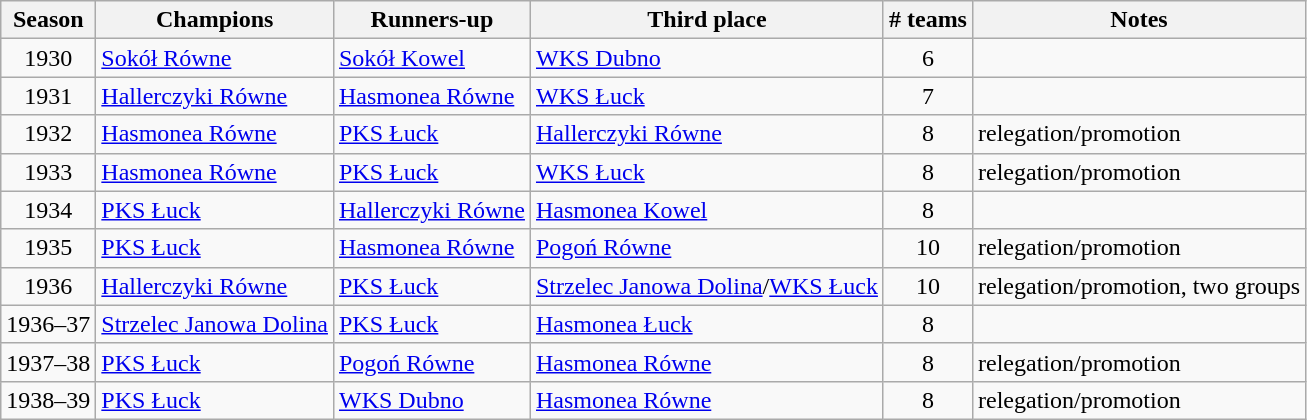<table class="wikitable">
<tr>
<th>Season</th>
<th>Champions</th>
<th>Runners-up</th>
<th>Third place</th>
<th># teams</th>
<th>Notes</th>
</tr>
<tr>
<td align=center>1930</td>
<td><a href='#'>Sokół Równe</a></td>
<td><a href='#'>Sokół Kowel</a></td>
<td><a href='#'>WKS Dubno</a></td>
<td align=center>6</td>
<td></td>
</tr>
<tr>
<td align=center>1931</td>
<td><a href='#'>Hallerczyki Równe</a></td>
<td><a href='#'>Hasmonea Równe</a></td>
<td><a href='#'>WKS Łuck</a></td>
<td align=center>7</td>
<td></td>
</tr>
<tr>
<td align=center>1932</td>
<td><a href='#'>Hasmonea Równe</a></td>
<td><a href='#'>PKS Łuck</a></td>
<td><a href='#'>Hallerczyki Równe</a></td>
<td align=center>8</td>
<td>relegation/promotion</td>
</tr>
<tr>
<td align=center>1933</td>
<td><a href='#'>Hasmonea Równe</a></td>
<td><a href='#'>PKS Łuck</a></td>
<td><a href='#'>WKS Łuck</a></td>
<td align=center>8</td>
<td>relegation/promotion</td>
</tr>
<tr>
<td align=center>1934</td>
<td><a href='#'>PKS Łuck</a></td>
<td><a href='#'>Hallerczyki Równe</a></td>
<td><a href='#'>Hasmonea Kowel</a></td>
<td align=center>8</td>
<td></td>
</tr>
<tr>
<td align=center>1935</td>
<td><a href='#'>PKS Łuck</a></td>
<td><a href='#'>Hasmonea Równe</a></td>
<td><a href='#'>Pogoń Równe</a></td>
<td align=center>10</td>
<td>relegation/promotion</td>
</tr>
<tr>
<td align=center>1936 </td>
<td><a href='#'>Hallerczyki Równe</a></td>
<td><a href='#'>PKS Łuck</a></td>
<td><a href='#'>Strzelec Janowa Dolina</a>/<a href='#'>WKS Łuck</a></td>
<td align=center>10</td>
<td>relegation/promotion, two groups</td>
</tr>
<tr>
<td align=center>1936–37</td>
<td><a href='#'>Strzelec Janowa Dolina</a></td>
<td><a href='#'>PKS Łuck</a></td>
<td><a href='#'>Hasmonea Łuck</a></td>
<td align=center>8</td>
<td></td>
</tr>
<tr>
<td align=center>1937–38</td>
<td><a href='#'>PKS Łuck</a></td>
<td><a href='#'>Pogoń Równe</a></td>
<td><a href='#'>Hasmonea Równe</a></td>
<td align=center>8</td>
<td>relegation/promotion</td>
</tr>
<tr>
<td align=center>1938–39</td>
<td><a href='#'>PKS Łuck</a></td>
<td><a href='#'>WKS Dubno</a></td>
<td><a href='#'>Hasmonea Równe</a></td>
<td align=center>8</td>
<td>relegation/promotion</td>
</tr>
</table>
